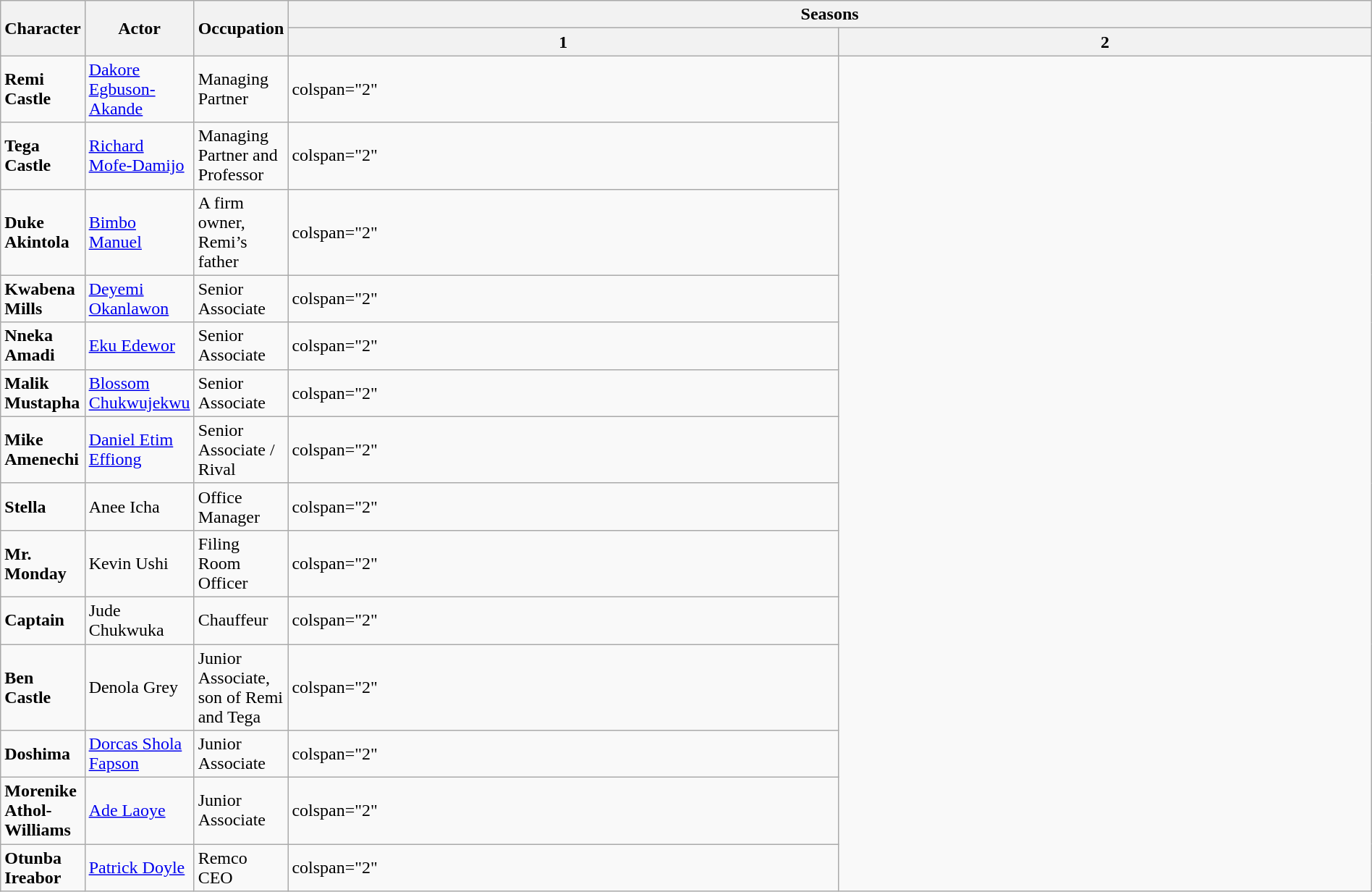<table class="wikitable sortable" style="width:100%;">
<tr>
<th rowspan="2">Character</th>
<th rowspan="2">Actor</th>
<th rowspan="2">Occupation</th>
<th colspan="2">Seasons</th>
</tr>
<tr>
<th style="width:50%;">1</th>
<th style="width:50%;">2</th>
</tr>
<tr>
<td><strong>Remi Castle</strong></td>
<td><a href='#'>Dakore Egbuson-Akande</a></td>
<td data-sort-value="1">Managing Partner</td>
<td>colspan="2" </td>
</tr>
<tr>
<td><strong>Tega Castle</strong></td>
<td><a href='#'>Richard Mofe-Damijo</a></td>
<td data-sort-value="1">Managing Partner and Professor</td>
<td>colspan="2" </td>
</tr>
<tr>
<td><strong>Duke Akintola</strong></td>
<td><a href='#'>Bimbo Manuel</a></td>
<td data-sort-value="1">A firm owner, Remi’s father</td>
<td>colspan="2" </td>
</tr>
<tr>
<td><strong>Kwabena Mills</strong></td>
<td><a href='#'>Deyemi Okanlawon</a></td>
<td data-sort-value="2">Senior Associate</td>
<td>colspan="2" </td>
</tr>
<tr>
<td><strong>Nneka Amadi</strong></td>
<td><a href='#'>Eku Edewor</a></td>
<td data-sort-value="2">Senior Associate</td>
<td>colspan="2" </td>
</tr>
<tr>
<td><strong>Malik Mustapha</strong></td>
<td><a href='#'>Blossom Chukwujekwu</a></td>
<td data-sort-value="2">Senior Associate</td>
<td>colspan="2" </td>
</tr>
<tr>
<td><strong>Mike Amenechi</strong></td>
<td><a href='#'>Daniel Etim Effiong</a></td>
<td data-sort-value="2">Senior Associate / Rival</td>
<td>colspan="2" </td>
</tr>
<tr>
<td><strong>Stella</strong></td>
<td>Anee Icha</td>
<td data-sort-value="3">Office Manager</td>
<td>colspan="2" </td>
</tr>
<tr>
<td><strong>Mr. Monday</strong></td>
<td>Kevin Ushi</td>
<td data-sort-value="3">Filing Room Officer</td>
<td>colspan="2" </td>
</tr>
<tr>
<td><strong>Captain</strong></td>
<td>Jude Chukwuka</td>
<td data-sort-value="3">Chauffeur</td>
<td>colspan="2" </td>
</tr>
<tr>
<td><strong>Ben Castle</strong></td>
<td>Denola Grey</td>
<td data-sort-value="4">Junior Associate, son of Remi and Tega</td>
<td>colspan="2" </td>
</tr>
<tr>
<td><strong>Doshima</strong></td>
<td><a href='#'>Dorcas Shola Fapson</a></td>
<td data-sort-value="4">Junior Associate</td>
<td>colspan="2" </td>
</tr>
<tr>
<td><strong>Morenike Athol-Williams</strong></td>
<td><a href='#'>Ade Laoye</a></td>
<td data-sort-value="4">Junior Associate</td>
<td>colspan="2" </td>
</tr>
<tr>
<td><strong>Otunba Ireabor</strong></td>
<td><a href='#'>Patrick Doyle</a></td>
<td data-sort-value="5">Remco CEO</td>
<td>colspan="2" </td>
</tr>
</table>
